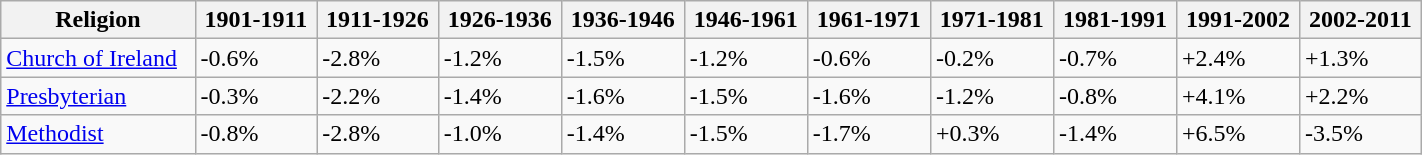<table class="wikitable" style="margin-left:2em; width:75%; font-size:100%;">
<tr background:#FFFFFF;>
<th>Religion</th>
<th>1901-1911</th>
<th>1911-1926</th>
<th>1926-1936</th>
<th>1936-1946</th>
<th>1946-1961</th>
<th>1961-1971</th>
<th>1971-1981</th>
<th>1981-1991</th>
<th>1991-2002</th>
<th>2002-2011</th>
</tr>
<tr>
<td><a href='#'>Church of Ireland</a></td>
<td>-0.6%</td>
<td>-2.8%</td>
<td>-1.2%</td>
<td>-1.5%</td>
<td>-1.2%</td>
<td>-0.6%</td>
<td>-0.2%</td>
<td>-0.7%</td>
<td>+2.4%</td>
<td>+1.3%</td>
</tr>
<tr>
<td><a href='#'>Presbyterian</a></td>
<td>-0.3%</td>
<td>-2.2%</td>
<td>-1.4%</td>
<td>-1.6%</td>
<td>-1.5%</td>
<td>-1.6%</td>
<td>-1.2%</td>
<td>-0.8%</td>
<td>+4.1%</td>
<td>+2.2%</td>
</tr>
<tr>
<td><a href='#'>Methodist</a></td>
<td>-0.8%</td>
<td>-2.8%</td>
<td>-1.0%</td>
<td>-1.4%</td>
<td>-1.5%</td>
<td>-1.7%</td>
<td>+0.3%</td>
<td>-1.4%</td>
<td>+6.5%</td>
<td>-3.5%<br></td>
</tr>
</table>
